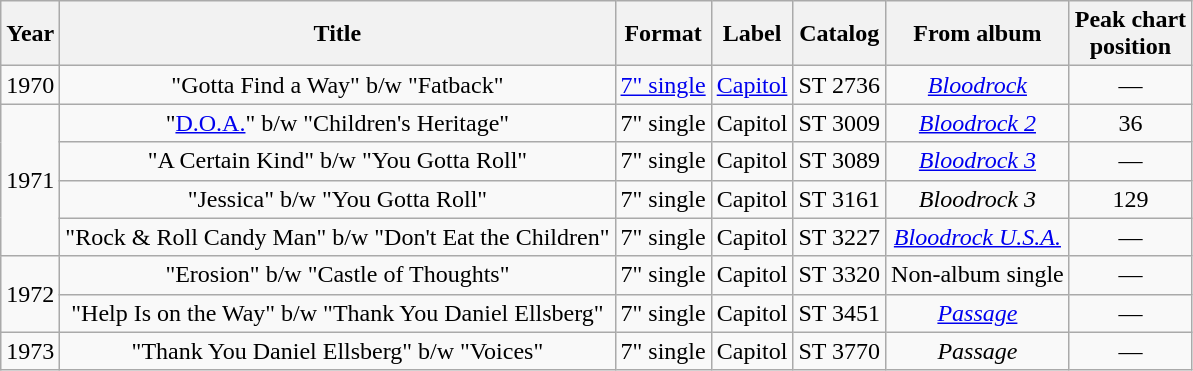<table class="wikitable" style="text-align:center;">
<tr>
<th>Year</th>
<th>Title</th>
<th>Format</th>
<th>Label</th>
<th>Catalog<br></th>
<th>From album</th>
<th>Peak chart<br>position<br></th>
</tr>
<tr>
<td>1970</td>
<td>"Gotta Find a Way" b/w "Fatback"</td>
<td><a href='#'>7" single</a></td>
<td><a href='#'>Capitol</a></td>
<td>ST 2736</td>
<td><em><a href='#'>Bloodrock</a></em></td>
<td>—</td>
</tr>
<tr>
<td rowspan=4>1971</td>
<td>"<a href='#'>D.O.A.</a>" b/w "Children's Heritage"</td>
<td>7" single</td>
<td>Capitol</td>
<td>ST 3009</td>
<td><em><a href='#'>Bloodrock 2</a></em></td>
<td>36</td>
</tr>
<tr>
<td>"A Certain Kind" b/w "You Gotta Roll"</td>
<td>7" single</td>
<td>Capitol</td>
<td>ST 3089</td>
<td><em><a href='#'>Bloodrock 3</a></em></td>
<td>—</td>
</tr>
<tr>
<td>"Jessica" b/w "You Gotta Roll"</td>
<td>7" single</td>
<td>Capitol</td>
<td>ST 3161</td>
<td><em>Bloodrock 3</em></td>
<td>129 </td>
</tr>
<tr>
<td>"Rock & Roll Candy Man" b/w "Don't Eat the Children"</td>
<td>7" single</td>
<td>Capitol</td>
<td>ST 3227</td>
<td><em><a href='#'>Bloodrock U.S.A.</a></em></td>
<td>—</td>
</tr>
<tr>
<td rowspan=2>1972</td>
<td>"Erosion" b/w "Castle of Thoughts"</td>
<td>7" single</td>
<td>Capitol</td>
<td>ST 3320</td>
<td>Non-album single</td>
<td>—</td>
</tr>
<tr>
<td>"Help Is on the Way" b/w "Thank You Daniel Ellsberg"</td>
<td>7" single</td>
<td>Capitol</td>
<td>ST 3451</td>
<td><em><a href='#'>Passage</a></em></td>
<td>—</td>
</tr>
<tr>
<td>1973</td>
<td>"Thank You Daniel Ellsberg" b/w "Voices"</td>
<td>7" single</td>
<td>Capitol</td>
<td>ST 3770</td>
<td><em>Passage</em></td>
<td>—</td>
</tr>
</table>
